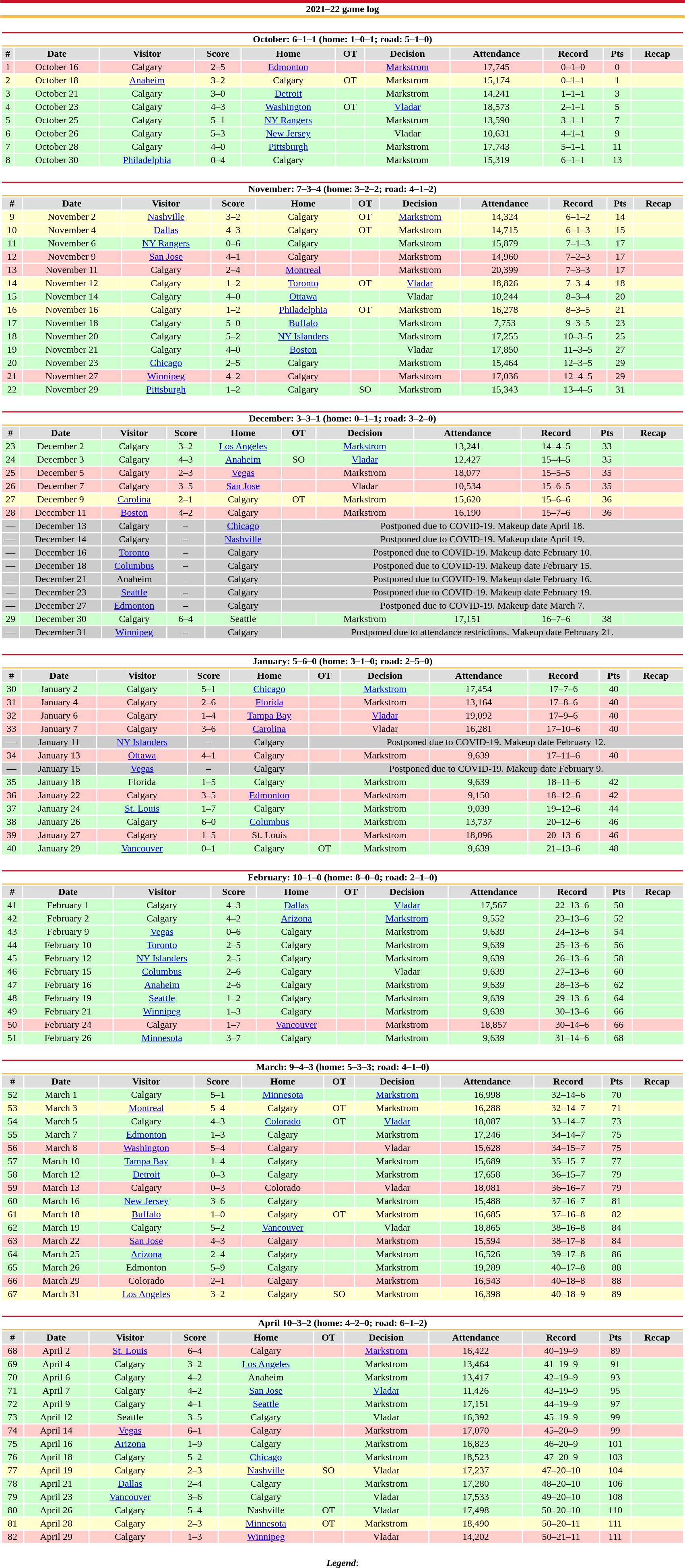<table class="toccolours" style="width:90%; clear:both; margin:1.5em auto; text-align:center;">
<tr>
<th colspan="11" style="background:#FFFFFF; border-top:#CE1126 5px solid; border-bottom:#F3BC52 5px solid;">2021–22 game log</th>
</tr>
<tr>
<td colspan="11"><br><table class="toccolours collapsible collapsed" style="width:100%;">
<tr>
<th colspan="11" style="background:#FFFFFF; border-top:#CE1126 2px solid; border-bottom:#F3BC52 2px solid;">October: 6–1–1 (home: 1–0–1; road: 5–1–0)</th>
</tr>
<tr style="background:#ddd;">
<th>#</th>
<th>Date</th>
<th>Visitor</th>
<th>Score</th>
<th>Home</th>
<th>OT</th>
<th>Decision</th>
<th>Attendance</th>
<th>Record</th>
<th>Pts</th>
<th>Recap</th>
</tr>
<tr style="background:#fcc;">
<td>1</td>
<td>October 16</td>
<td>Calgary</td>
<td>2–5</td>
<td><a href='#'>Edmonton</a></td>
<td></td>
<td><a href='#'>Markstrom</a></td>
<td>17,745</td>
<td>0–1–0</td>
<td>0</td>
<td></td>
</tr>
<tr style="background:#ffc;">
<td>2</td>
<td>October 18</td>
<td><a href='#'>Anaheim</a></td>
<td>3–2</td>
<td>Calgary</td>
<td>OT</td>
<td>Markstrom</td>
<td>15,174</td>
<td>0–1–1</td>
<td>1</td>
<td></td>
</tr>
<tr style="background:#cfc;">
<td>3</td>
<td>October 21</td>
<td>Calgary</td>
<td>3–0</td>
<td><a href='#'>Detroit</a></td>
<td></td>
<td>Markstrom</td>
<td>14,241</td>
<td>1–1–1</td>
<td>3</td>
<td></td>
</tr>
<tr style="background:#cfc;">
<td>4</td>
<td>October 23</td>
<td>Calgary</td>
<td>4–3</td>
<td><a href='#'>Washington</a></td>
<td>OT</td>
<td><a href='#'>Vladar</a></td>
<td>18,573</td>
<td>2–1–1</td>
<td>5</td>
<td></td>
</tr>
<tr style="background:#cfc;">
<td>5</td>
<td>October 25</td>
<td>Calgary</td>
<td>5–1</td>
<td><a href='#'>NY Rangers</a></td>
<td></td>
<td>Markstrom</td>
<td>13,590</td>
<td>3–1–1</td>
<td>7</td>
<td></td>
</tr>
<tr style="background:#cfc;">
<td>6</td>
<td>October 26</td>
<td>Calgary</td>
<td>5–3</td>
<td><a href='#'>New Jersey</a></td>
<td></td>
<td>Vladar</td>
<td>10,631</td>
<td>4–1–1</td>
<td>9</td>
<td></td>
</tr>
<tr style="background:#cfc;">
<td>7</td>
<td>October 28</td>
<td>Calgary</td>
<td>4–0</td>
<td><a href='#'>Pittsburgh</a></td>
<td></td>
<td>Markstrom</td>
<td>17,743</td>
<td>5–1–1</td>
<td>11</td>
<td></td>
</tr>
<tr style="background:#cfc;">
<td>8</td>
<td>October 30</td>
<td><a href='#'>Philadelphia</a></td>
<td>0–4</td>
<td>Calgary</td>
<td></td>
<td>Markstrom</td>
<td>15,319</td>
<td>6–1–1</td>
<td>13</td>
<td></td>
</tr>
</table>
</td>
</tr>
<tr>
<td colspan="11"><br><table class="toccolours collapsible collapsed" style="width:100%;">
<tr>
<th colspan="11" style="background:#FFFFFF; border-top:#CE1126 2px solid; border-bottom:#F3BC52 2px solid;">November: 7–3–4 (home: 3–2–2; road: 4–1–2)</th>
</tr>
<tr style="background:#ddd;">
<th>#</th>
<th>Date</th>
<th>Visitor</th>
<th>Score</th>
<th>Home</th>
<th>OT</th>
<th>Decision</th>
<th>Attendance</th>
<th>Record</th>
<th>Pts</th>
<th>Recap</th>
</tr>
<tr style="background:#ffc;">
<td>9</td>
<td>November 2</td>
<td><a href='#'>Nashville</a></td>
<td>3–2</td>
<td>Calgary</td>
<td>OT</td>
<td><a href='#'>Markstrom</a></td>
<td>14,324</td>
<td>6–1–2</td>
<td>14</td>
<td></td>
</tr>
<tr style="background:#ffc;">
<td>10</td>
<td>November 4</td>
<td><a href='#'>Dallas</a></td>
<td>4–3</td>
<td>Calgary</td>
<td>OT</td>
<td>Markstrom</td>
<td>14,715</td>
<td>6–1–3</td>
<td>15</td>
<td></td>
</tr>
<tr style="background:#cfc;">
<td>11</td>
<td>November 6</td>
<td><a href='#'>NY Rangers</a></td>
<td>0–6</td>
<td>Calgary</td>
<td></td>
<td>Markstrom</td>
<td>15,879</td>
<td>7–1–3</td>
<td>17</td>
<td></td>
</tr>
<tr style="background:#fcc;">
<td>12</td>
<td>November 9</td>
<td><a href='#'>San Jose</a></td>
<td>4–1</td>
<td>Calgary</td>
<td></td>
<td>Markstrom</td>
<td>14,960</td>
<td>7–2–3</td>
<td>17</td>
<td></td>
</tr>
<tr style="background:#fcc;">
<td>13</td>
<td>November 11</td>
<td>Calgary</td>
<td>2–4</td>
<td><a href='#'>Montreal</a></td>
<td></td>
<td>Markstrom</td>
<td>20,399</td>
<td>7–3–3</td>
<td>17</td>
<td></td>
</tr>
<tr style="background:#ffc;">
<td>14</td>
<td>November 12</td>
<td>Calgary</td>
<td>1–2</td>
<td><a href='#'>Toronto</a></td>
<td>OT</td>
<td><a href='#'>Vladar</a></td>
<td>18,826</td>
<td>7–3–4</td>
<td>18</td>
<td></td>
</tr>
<tr style="background:#cfc;">
<td>15</td>
<td>November 14</td>
<td>Calgary</td>
<td>4–0</td>
<td><a href='#'>Ottawa</a></td>
<td></td>
<td>Vladar</td>
<td>10,244</td>
<td>8–3–4</td>
<td>20</td>
<td></td>
</tr>
<tr style="background:#ffc;">
<td>16</td>
<td>November 16</td>
<td>Calgary</td>
<td>1–2</td>
<td><a href='#'>Philadelphia</a></td>
<td>OT</td>
<td>Markstrom</td>
<td>16,278</td>
<td>8–3–5</td>
<td>21</td>
<td></td>
</tr>
<tr style="background:#cfc;">
<td>17</td>
<td>November 18</td>
<td>Calgary</td>
<td>5–0</td>
<td><a href='#'>Buffalo</a></td>
<td></td>
<td>Markstrom</td>
<td>7,753</td>
<td>9–3–5</td>
<td>23</td>
<td></td>
</tr>
<tr style="background:#cfc;">
<td>18</td>
<td>November 20</td>
<td>Calgary</td>
<td>5–2</td>
<td><a href='#'>NY Islanders</a></td>
<td></td>
<td>Markstrom</td>
<td>17,255</td>
<td>10–3–5</td>
<td>25</td>
<td></td>
</tr>
<tr style="background:#cfc;">
<td>19</td>
<td>November 21</td>
<td>Calgary</td>
<td>4–0</td>
<td><a href='#'>Boston</a></td>
<td></td>
<td>Vladar</td>
<td>17,850</td>
<td>11–3–5</td>
<td>27</td>
<td></td>
</tr>
<tr style="background:#cfc;">
<td>20</td>
<td>November 23</td>
<td><a href='#'>Chicago</a></td>
<td>2–5</td>
<td>Calgary</td>
<td></td>
<td>Markstrom</td>
<td>15,464</td>
<td>12–3–5</td>
<td>29</td>
<td></td>
</tr>
<tr style="background:#fcc;">
<td>21</td>
<td>November 27</td>
<td><a href='#'>Winnipeg</a></td>
<td>4–2</td>
<td>Calgary</td>
<td></td>
<td>Markstrom</td>
<td>17,036</td>
<td>12–4–5</td>
<td>29</td>
<td></td>
</tr>
<tr style="background:#cfc;">
<td>22</td>
<td>November 29</td>
<td><a href='#'>Pittsburgh</a></td>
<td>1–2</td>
<td>Calgary</td>
<td>SO</td>
<td>Markstrom</td>
<td>15,343</td>
<td>13–4–5</td>
<td>31</td>
<td></td>
</tr>
</table>
</td>
</tr>
<tr>
<td colspan="11"><br><table class="toccolours collapsible collapsed" style="width:100%;">
<tr>
<th colspan="11" style="background:#FFFFFF; border-top:#CE1126 2px solid; border-bottom:#F3BC52 2px solid;">December: 3–3–1 (home: 0–1–1; road: 3–2–0)</th>
</tr>
<tr style="background:#ddd;">
<th>#</th>
<th>Date</th>
<th>Visitor</th>
<th>Score</th>
<th>Home</th>
<th>OT</th>
<th>Decision</th>
<th>Attendance</th>
<th>Record</th>
<th>Pts</th>
<th>Recap</th>
</tr>
<tr style="background:#cfc;">
<td>23</td>
<td>December 2</td>
<td>Calgary</td>
<td>3–2</td>
<td><a href='#'>Los Angeles</a></td>
<td></td>
<td><a href='#'>Markstrom</a></td>
<td>13,241</td>
<td>14–4–5</td>
<td>33</td>
<td></td>
</tr>
<tr style="background:#cfc;">
<td>24</td>
<td>December 3</td>
<td>Calgary</td>
<td>4–3</td>
<td><a href='#'>Anaheim</a></td>
<td>SO</td>
<td><a href='#'>Vladar</a></td>
<td>12,427</td>
<td>15–4–5</td>
<td>35</td>
<td></td>
</tr>
<tr style="background:#fcc;">
<td>25</td>
<td>December 5</td>
<td>Calgary</td>
<td>2–3</td>
<td><a href='#'>Vegas</a></td>
<td></td>
<td>Markstrom</td>
<td>18,077</td>
<td>15–5–5</td>
<td>35</td>
<td></td>
</tr>
<tr style="background:#fcc;">
<td>26</td>
<td>December 7</td>
<td>Calgary</td>
<td>3–5</td>
<td><a href='#'>San Jose</a></td>
<td></td>
<td>Vladar</td>
<td>10,534</td>
<td>15–6–5</td>
<td>35</td>
<td></td>
</tr>
<tr style="background:#ffc;">
<td>27</td>
<td>December 9</td>
<td><a href='#'>Carolina</a></td>
<td>2–1</td>
<td>Calgary</td>
<td>OT</td>
<td>Markstrom</td>
<td>15,620</td>
<td>15–6–6</td>
<td>36</td>
<td></td>
</tr>
<tr style="background:#fcc;">
<td>28</td>
<td>December 11</td>
<td><a href='#'>Boston</a></td>
<td>4–2</td>
<td>Calgary</td>
<td></td>
<td>Markstrom</td>
<td>16,190</td>
<td>15–7–6</td>
<td>36</td>
<td></td>
</tr>
<tr style="background:#ccc;">
<td>—</td>
<td>December 13</td>
<td>Calgary</td>
<td>–</td>
<td><a href='#'>Chicago</a></td>
<td colspan="6";>Postponed due to COVID-19. Makeup date April 18.</td>
</tr>
<tr style="background:#ccc;">
<td>—</td>
<td>December 14</td>
<td>Calgary</td>
<td>–</td>
<td><a href='#'>Nashville</a></td>
<td colspan="6";>Postponed due to COVID-19. Makeup date April 19.</td>
</tr>
<tr style="background:#ccc;">
<td>—</td>
<td>December 16</td>
<td><a href='#'>Toronto</a></td>
<td>–</td>
<td>Calgary</td>
<td colspan="6";>Postponed due to COVID-19. Makeup date February 10.</td>
</tr>
<tr style="background:#ccc;">
<td>—</td>
<td>December 18</td>
<td><a href='#'>Columbus</a></td>
<td>–</td>
<td>Calgary</td>
<td colspan="6";>Postponed due to COVID-19. Makeup date February 15.</td>
</tr>
<tr style="background:#ccc;">
<td>—</td>
<td>December 21</td>
<td>Anaheim</td>
<td>–</td>
<td>Calgary</td>
<td colspan="6";>Postponed due to COVID-19. Makeup date February 16.</td>
</tr>
<tr style="background:#ccc;">
<td>—</td>
<td>December 23</td>
<td><a href='#'>Seattle</a></td>
<td>–</td>
<td>Calgary</td>
<td colspan="6";>Postponed due to COVID-19. Makeup date February 19.</td>
</tr>
<tr style="background:#ccc;">
<td>—</td>
<td>December 27</td>
<td><a href='#'>Edmonton</a></td>
<td>–</td>
<td>Calgary</td>
<td colspan="6";>Postponed due to COVID-19. Makeup date March 7.</td>
</tr>
<tr style="background:#cfc;">
<td>29</td>
<td>December 30</td>
<td>Calgary</td>
<td>6–4</td>
<td>Seattle</td>
<td></td>
<td>Markstrom</td>
<td>17,151</td>
<td>16–7–6</td>
<td>38</td>
<td></td>
</tr>
<tr style="background:#ccc;">
<td>—</td>
<td>December 31</td>
<td><a href='#'>Winnipeg</a></td>
<td>–</td>
<td>Calgary</td>
<td colspan="6">Postponed due to attendance restrictions. Makeup date February 21.</td>
</tr>
</table>
</td>
</tr>
<tr>
<td colspan="11"><br><table class="toccolours collapsible collapsed" style="width:100%;">
<tr>
<th colspan="11" style="background:#FFFFFF; border-top:#CE1126 2px solid; border-bottom:#F3BC52 2px solid;">January: 5–6–0 (home: 3–1–0; road: 2–5–0)</th>
</tr>
<tr style="background:#ddd;">
<th>#</th>
<th>Date</th>
<th>Visitor</th>
<th>Score</th>
<th>Home</th>
<th>OT</th>
<th>Decision</th>
<th>Attendance</th>
<th>Record</th>
<th>Pts</th>
<th>Recap</th>
</tr>
<tr style="background:#cfc;">
<td>30</td>
<td>January 2</td>
<td>Calgary</td>
<td>5–1</td>
<td><a href='#'>Chicago</a></td>
<td></td>
<td><a href='#'>Markstrom</a></td>
<td>17,454</td>
<td>17–7–6</td>
<td>40</td>
<td></td>
</tr>
<tr style="background:#fcc;">
<td>31</td>
<td>January 4</td>
<td>Calgary</td>
<td>2–6</td>
<td><a href='#'>Florida</a></td>
<td></td>
<td>Markstrom</td>
<td>13,164</td>
<td>17–8–6</td>
<td>40</td>
<td></td>
</tr>
<tr style="background:#fcc;">
<td>32</td>
<td>January 6</td>
<td>Calgary</td>
<td>1–4</td>
<td><a href='#'>Tampa Bay</a></td>
<td></td>
<td><a href='#'>Vladar</a></td>
<td>19,092</td>
<td>17–9–6</td>
<td>40</td>
<td></td>
</tr>
<tr style="background:#fcc;">
<td>33</td>
<td>January 7</td>
<td>Calgary</td>
<td>3–6</td>
<td><a href='#'>Carolina</a></td>
<td></td>
<td>Vladar</td>
<td>16,281</td>
<td>17–10–6</td>
<td>40</td>
<td></td>
</tr>
<tr style="background:#ccc;">
<td>—</td>
<td>January 11</td>
<td><a href='#'>NY Islanders</a></td>
<td>–</td>
<td>Calgary</td>
<td colspan="6">Postponed due to COVID-19. Makeup date February 12.</td>
</tr>
<tr style="background:#fcc;">
<td>34</td>
<td>January 13</td>
<td><a href='#'>Ottawa</a></td>
<td>4–1</td>
<td>Calgary</td>
<td></td>
<td>Markstrom</td>
<td>9,639</td>
<td>17–11–6</td>
<td>40</td>
<td></td>
</tr>
<tr style="background:#ccc;">
<td>—</td>
<td>January 15</td>
<td><a href='#'>Vegas</a></td>
<td>–</td>
<td>Calgary</td>
<td colspan="6">Postponed due to COVID-19. Makeup date February 9.</td>
</tr>
<tr style="background:#cfc;">
<td>35</td>
<td>January 18</td>
<td>Florida</td>
<td>1–5</td>
<td>Calgary</td>
<td></td>
<td>Markstrom</td>
<td>9,639</td>
<td>18–11–6</td>
<td>42</td>
<td></td>
</tr>
<tr style="background:#fcc;">
<td>36</td>
<td>January 22</td>
<td>Calgary</td>
<td>3–5</td>
<td><a href='#'>Edmonton</a></td>
<td></td>
<td>Markstrom</td>
<td>9,150</td>
<td>18–12–6</td>
<td>42</td>
<td></td>
</tr>
<tr style="background:#cfc;">
<td>37</td>
<td>January 24</td>
<td><a href='#'>St. Louis</a></td>
<td>1–7</td>
<td>Calgary</td>
<td></td>
<td>Markstrom</td>
<td>9,039</td>
<td>19–12–6</td>
<td>44</td>
<td></td>
</tr>
<tr style="background:#cfc;">
<td>38</td>
<td>January 26</td>
<td>Calgary</td>
<td>6–0</td>
<td><a href='#'>Columbus</a></td>
<td></td>
<td>Markstrom</td>
<td>13,737</td>
<td>20–12–6</td>
<td>46</td>
<td></td>
</tr>
<tr style="background:#fcc;">
<td>39</td>
<td>January 27</td>
<td>Calgary</td>
<td>1–5</td>
<td>St. Louis</td>
<td></td>
<td>Markstrom</td>
<td>18,096</td>
<td>20–13–6</td>
<td>46</td>
<td></td>
</tr>
<tr style="background:#cfc;">
<td>40</td>
<td>January 29</td>
<td><a href='#'>Vancouver</a></td>
<td>0–1</td>
<td>Calgary</td>
<td>OT</td>
<td>Markstrom</td>
<td>9,639</td>
<td>21–13–6</td>
<td>48</td>
<td></td>
</tr>
</table>
</td>
</tr>
<tr>
<td colspan="11"><br><table class="toccolours collapsible collapsed" style="width:100%;">
<tr>
<th colspan="11" style="background:#FFFFFF; border-top:#CE1126 2px solid; border-bottom:#F3BC52 2px solid;">February: 10–1–0 (home: 8–0–0; road: 2–1–0)</th>
</tr>
<tr style="background:#ddd;">
<th>#</th>
<th>Date</th>
<th>Visitor</th>
<th>Score</th>
<th>Home</th>
<th>OT</th>
<th>Decision</th>
<th>Attendance</th>
<th>Record</th>
<th>Pts</th>
<th>Recap</th>
</tr>
<tr style="background:#cfc;">
<td>41</td>
<td>February 1</td>
<td>Calgary</td>
<td>4–3</td>
<td><a href='#'>Dallas</a></td>
<td></td>
<td><a href='#'>Vladar</a></td>
<td>17,567</td>
<td>22–13–6</td>
<td>50</td>
<td></td>
</tr>
<tr style="background:#cfc;">
<td>42</td>
<td>February 2</td>
<td>Calgary</td>
<td>4–2</td>
<td><a href='#'>Arizona</a></td>
<td></td>
<td><a href='#'>Markstrom</a></td>
<td>9,552</td>
<td>23–13–6</td>
<td>52</td>
<td></td>
</tr>
<tr style="background:#cfc;">
<td>43</td>
<td>February 9</td>
<td><a href='#'>Vegas</a></td>
<td>0–6</td>
<td>Calgary</td>
<td></td>
<td>Markstrom</td>
<td>9,639</td>
<td>24–13–6</td>
<td>54</td>
<td></td>
</tr>
<tr style="background:#cfc;">
<td>44</td>
<td>February 10</td>
<td><a href='#'>Toronto</a></td>
<td>2–5</td>
<td>Calgary</td>
<td></td>
<td>Markstrom</td>
<td>9,639</td>
<td>25–13–6</td>
<td>56</td>
<td></td>
</tr>
<tr style="background:#cfc;">
<td>45</td>
<td>February 12</td>
<td><a href='#'>NY Islanders</a></td>
<td>2–5</td>
<td>Calgary</td>
<td></td>
<td>Markstrom</td>
<td>9,639</td>
<td>26–13–6</td>
<td>58</td>
<td></td>
</tr>
<tr style="background:#cfc;">
<td>46</td>
<td>February 15</td>
<td><a href='#'>Columbus</a></td>
<td>2–6</td>
<td>Calgary</td>
<td></td>
<td>Vladar</td>
<td>9,639</td>
<td>27–13–6</td>
<td>60</td>
<td></td>
</tr>
<tr style="background:#cfc;">
<td>47</td>
<td>February 16</td>
<td><a href='#'>Anaheim</a></td>
<td>2–6</td>
<td>Calgary</td>
<td></td>
<td>Markstrom</td>
<td>9,639</td>
<td>28–13–6</td>
<td>62</td>
<td></td>
</tr>
<tr style="background:#cfc;">
<td>48</td>
<td>February 19</td>
<td><a href='#'>Seattle</a></td>
<td>1–2</td>
<td>Calgary</td>
<td></td>
<td>Markstrom</td>
<td>9,639</td>
<td>29–13–6</td>
<td>64</td>
<td></td>
</tr>
<tr style="background:#cfc;">
<td>49</td>
<td>February 21</td>
<td><a href='#'>Winnipeg</a></td>
<td>1–3</td>
<td>Calgary</td>
<td></td>
<td>Markstrom</td>
<td>9,639</td>
<td>30–13–6</td>
<td>66</td>
<td></td>
</tr>
<tr style="background:#fcc;">
<td>50</td>
<td>February 24</td>
<td>Calgary</td>
<td>1–7</td>
<td><a href='#'>Vancouver</a></td>
<td></td>
<td>Markstrom</td>
<td>18,857</td>
<td>30–14–6</td>
<td>66</td>
<td></td>
</tr>
<tr style="background:#cfc;">
<td>51</td>
<td>February 26</td>
<td><a href='#'>Minnesota</a></td>
<td>3–7</td>
<td>Calgary</td>
<td></td>
<td>Markstrom</td>
<td>9,639</td>
<td>31–14–6</td>
<td>68</td>
<td></td>
</tr>
</table>
</td>
</tr>
<tr>
<td colspan="11"><br><table class="toccolours collapsible collapsed" style="width:100%;">
<tr>
<th colspan="11" style="background:#FFFFFF; border-top:#CE1126 2px solid; border-bottom:#F3BC52 2px solid;">March: 9–4–3 (home: 5–3–3; road: 4–1–0)</th>
</tr>
<tr style="background:#ddd;">
<th>#</th>
<th>Date</th>
<th>Visitor</th>
<th>Score</th>
<th>Home</th>
<th>OT</th>
<th>Decision</th>
<th>Attendance</th>
<th>Record</th>
<th>Pts</th>
<th>Recap</th>
</tr>
<tr style="background:#cfc;">
<td>52</td>
<td>March 1</td>
<td>Calgary</td>
<td>5–1</td>
<td><a href='#'>Minnesota</a></td>
<td></td>
<td><a href='#'>Markstrom</a></td>
<td>16,998</td>
<td>32–14–6</td>
<td>70</td>
<td></td>
</tr>
<tr style="background:#ffc;">
<td>53</td>
<td>March 3</td>
<td><a href='#'>Montreal</a></td>
<td>5–4</td>
<td>Calgary</td>
<td>OT</td>
<td>Markstrom</td>
<td>16,288</td>
<td>32–14–7</td>
<td>71</td>
<td></td>
</tr>
<tr style="background:#cfc;">
<td>54</td>
<td>March 5</td>
<td>Calgary</td>
<td>4–3</td>
<td><a href='#'>Colorado</a></td>
<td>OT</td>
<td><a href='#'>Vladar</a></td>
<td>18,087</td>
<td>33–14–7</td>
<td>73</td>
<td></td>
</tr>
<tr style="background:#cfc;">
<td>55</td>
<td>March 7</td>
<td><a href='#'>Edmonton</a></td>
<td>1–3</td>
<td>Calgary</td>
<td></td>
<td>Markstrom</td>
<td>17,246</td>
<td>34–14–7</td>
<td>75</td>
<td></td>
</tr>
<tr style="background:#fcc;">
<td>56</td>
<td>March 8</td>
<td><a href='#'>Washington</a></td>
<td>5–4</td>
<td>Calgary</td>
<td></td>
<td>Vladar</td>
<td>15,628</td>
<td>34–15–7</td>
<td>75</td>
<td></td>
</tr>
<tr style="background:#cfc;">
<td>57</td>
<td>March 10</td>
<td><a href='#'>Tampa Bay</a></td>
<td>1–4</td>
<td>Calgary</td>
<td></td>
<td>Markstrom</td>
<td>15,689</td>
<td>35–15–7</td>
<td>77</td>
<td></td>
</tr>
<tr style="background:#cfc;">
<td>58</td>
<td>March 12</td>
<td><a href='#'>Detroit</a></td>
<td>0–3</td>
<td>Calgary</td>
<td></td>
<td>Markstrom</td>
<td>17,658</td>
<td>36–15–7</td>
<td>79</td>
<td></td>
</tr>
<tr style="background:#fcc;">
<td>59</td>
<td>March 13</td>
<td>Calgary</td>
<td>0–3</td>
<td>Colorado</td>
<td></td>
<td>Vladar</td>
<td>18,081</td>
<td>36–16–7</td>
<td>79</td>
<td></td>
</tr>
<tr style="background:#cfc;">
<td>60</td>
<td>March 16</td>
<td><a href='#'>New Jersey</a></td>
<td>3–6</td>
<td>Calgary</td>
<td></td>
<td>Markstrom</td>
<td>15,488</td>
<td>37–16–7</td>
<td>81</td>
<td></td>
</tr>
<tr style="background:#ffc;">
<td>61</td>
<td>March 18</td>
<td><a href='#'>Buffalo</a></td>
<td>1–0</td>
<td>Calgary</td>
<td>OT</td>
<td>Markstrom</td>
<td>16,685</td>
<td>37–16–8</td>
<td>82</td>
<td></td>
</tr>
<tr style="background:#cfc;">
<td>62</td>
<td>March 19</td>
<td>Calgary</td>
<td>5–2</td>
<td><a href='#'>Vancouver</a></td>
<td></td>
<td>Vladar</td>
<td>18,865</td>
<td>38–16–8</td>
<td>84</td>
<td></td>
</tr>
<tr style="background:#fcc;">
<td>63</td>
<td>March 22</td>
<td><a href='#'>San Jose</a></td>
<td>4–3</td>
<td>Calgary</td>
<td></td>
<td>Markstrom</td>
<td>15,594</td>
<td>38–17–8</td>
<td>84</td>
<td></td>
</tr>
<tr style="background:#cfc;">
<td>64</td>
<td>March 25</td>
<td><a href='#'>Arizona</a></td>
<td>2–4</td>
<td>Calgary</td>
<td></td>
<td>Markstrom</td>
<td>16,526</td>
<td>39–17–8</td>
<td>86</td>
<td></td>
</tr>
<tr style="background:#cfc;">
<td>65</td>
<td>March 26</td>
<td>Edmonton</td>
<td>5–9</td>
<td>Calgary</td>
<td></td>
<td>Markstrom</td>
<td>19,289</td>
<td>40–17–8</td>
<td>88</td>
<td></td>
</tr>
<tr style="background:#fcc;">
<td>66</td>
<td>March 29</td>
<td>Colorado</td>
<td>2–1</td>
<td>Calgary</td>
<td></td>
<td>Markstrom</td>
<td>16,543</td>
<td>40–18–8</td>
<td>88</td>
<td></td>
</tr>
<tr style="background:#ffc;">
<td>67</td>
<td>March 31</td>
<td><a href='#'>Los Angeles</a></td>
<td>3–2</td>
<td>Calgary</td>
<td>SO</td>
<td>Markstrom</td>
<td>16,398</td>
<td>40–18–9</td>
<td>89</td>
<td></td>
</tr>
</table>
</td>
</tr>
<tr>
<td colspan="11"><br><table class="toccolours collapsible collapsed" style="width:100%;">
<tr>
<th colspan="11" style="background:#FFFFFF; border-top:#CE1126 2px solid; border-bottom:#F3BC52 2px solid;">April 10–3–2 (home: 4–2–0; road: 6–1–2)</th>
</tr>
<tr style="background:#ddd;">
<th>#</th>
<th>Date</th>
<th>Visitor</th>
<th>Score</th>
<th>Home</th>
<th>OT</th>
<th>Decision</th>
<th>Attendance</th>
<th>Record</th>
<th>Pts</th>
<th>Recap</th>
</tr>
<tr style="background:#fcc;">
<td>68</td>
<td>April 2</td>
<td><a href='#'>St. Louis</a></td>
<td>6–4</td>
<td>Calgary</td>
<td></td>
<td><a href='#'>Markstrom</a></td>
<td>16,422</td>
<td>40–19–9</td>
<td>89</td>
<td></td>
</tr>
<tr style="background:#cfc;">
<td>69</td>
<td>April 4</td>
<td>Calgary</td>
<td>3–2</td>
<td><a href='#'>Los Angeles</a></td>
<td></td>
<td>Markstrom</td>
<td>13,464</td>
<td>41–19–9</td>
<td>91</td>
<td></td>
</tr>
<tr style="background:#cfc;">
<td>70</td>
<td>April 6</td>
<td>Calgary</td>
<td>4–2</td>
<td>Anaheim</td>
<td></td>
<td>Markstrom</td>
<td>13,417</td>
<td>42–19–9</td>
<td>93</td>
<td></td>
</tr>
<tr style="background:#cfc;">
<td>71</td>
<td>April 7</td>
<td>Calgary</td>
<td>4–2</td>
<td><a href='#'>San Jose</a></td>
<td></td>
<td><a href='#'>Vladar</a></td>
<td>11,426</td>
<td>43–19–9</td>
<td>95</td>
<td></td>
</tr>
<tr style="background:#cfc;">
<td>72</td>
<td>April 9</td>
<td>Calgary</td>
<td>4–1</td>
<td><a href='#'>Seattle</a></td>
<td></td>
<td>Markstrom</td>
<td>17,151</td>
<td>44–19–9</td>
<td>97</td>
<td></td>
</tr>
<tr style="background:#cfc;">
<td>73</td>
<td>April 12</td>
<td>Seattle</td>
<td>3–5</td>
<td>Calgary</td>
<td></td>
<td>Vladar</td>
<td>16,392</td>
<td>45–19–9</td>
<td>99</td>
<td></td>
</tr>
<tr style="background:#fcc;">
<td>74</td>
<td>April 14</td>
<td><a href='#'>Vegas</a></td>
<td>6–1</td>
<td>Calgary</td>
<td></td>
<td>Markstrom</td>
<td>17,070</td>
<td>45–20–9</td>
<td>99</td>
<td></td>
</tr>
<tr style="background:#cfc;">
<td>75</td>
<td>April 16</td>
<td><a href='#'>Arizona</a></td>
<td>1–9</td>
<td>Calgary</td>
<td></td>
<td>Markstrom</td>
<td>16,823</td>
<td>46–20–9</td>
<td>101</td>
<td></td>
</tr>
<tr style="background:#cfc;">
<td>76</td>
<td>April 18</td>
<td>Calgary</td>
<td>5–2</td>
<td><a href='#'>Chicago</a></td>
<td></td>
<td>Markstrom</td>
<td>18,523</td>
<td>47–20–9</td>
<td>103</td>
<td></td>
</tr>
<tr style="background:#ffc;">
<td>77</td>
<td>April 19</td>
<td>Calgary</td>
<td>2–3</td>
<td><a href='#'>Nashville</a></td>
<td>SO</td>
<td>Vladar</td>
<td>17,237</td>
<td>47–20–10</td>
<td>104</td>
<td></td>
</tr>
<tr style="background:#cfc;">
<td>78</td>
<td>April 21</td>
<td><a href='#'>Dallas</a></td>
<td>2–4</td>
<td>Calgary</td>
<td></td>
<td>Markstrom</td>
<td>17,280</td>
<td>48–20–10</td>
<td>106</td>
<td></td>
</tr>
<tr style="background:#cfc;">
<td>79</td>
<td>April 23</td>
<td><a href='#'>Vancouver</a></td>
<td>3–6</td>
<td>Calgary</td>
<td></td>
<td>Vladar</td>
<td>17,533</td>
<td>49–20–10</td>
<td>108</td>
<td></td>
</tr>
<tr style="background:#cfc;">
<td>80</td>
<td>April 26</td>
<td>Calgary</td>
<td>5–4</td>
<td>Nashville</td>
<td>OT</td>
<td>Vladar</td>
<td>17,498</td>
<td>50–20–10</td>
<td>110</td>
<td></td>
</tr>
<tr style="background:#ffc;">
<td>81</td>
<td>April 28</td>
<td>Calgary</td>
<td>2–3</td>
<td><a href='#'>Minnesota</a></td>
<td>OT</td>
<td>Markstrom</td>
<td>18,490</td>
<td>50–20–11</td>
<td>111</td>
<td></td>
</tr>
<tr style="background:#fcc;">
<td>82</td>
<td>April 29</td>
<td>Calgary</td>
<td>1–3</td>
<td><a href='#'>Winnipeg</a></td>
<td></td>
<td>Vladar</td>
<td>14,202</td>
<td>50–21–11</td>
<td>111</td>
<td></td>
</tr>
</table>
</td>
</tr>
<tr>
<td colspan="11" style="text-align:center;"><br><strong><em>Legend</em></strong>:


</td>
</tr>
</table>
